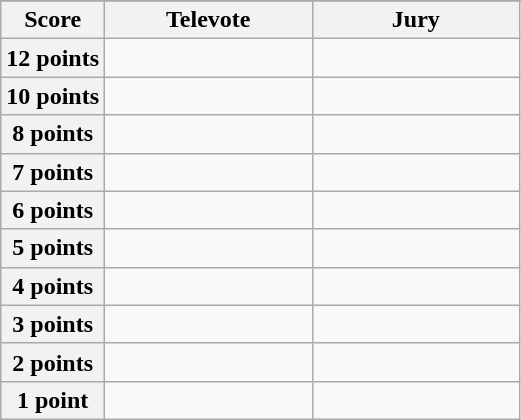<table class="wikitable">
<tr>
</tr>
<tr>
<th scope="col" width="20%">Score</th>
<th scope="col" width="40%">Televote</th>
<th scope="col" width="40%">Jury</th>
</tr>
<tr>
<th scope="row">12 points</th>
<td></td>
<td></td>
</tr>
<tr>
<th scope="row">10 points</th>
<td></td>
<td></td>
</tr>
<tr>
<th scope="row">8 points</th>
<td></td>
<td></td>
</tr>
<tr>
<th scope="row">7 points</th>
<td></td>
<td></td>
</tr>
<tr>
<th scope="row">6 points</th>
<td></td>
<td></td>
</tr>
<tr>
<th scope="row">5 points</th>
<td></td>
<td></td>
</tr>
<tr>
<th scope="row">4 points</th>
<td></td>
<td></td>
</tr>
<tr>
<th scope="row">3 points</th>
<td></td>
<td></td>
</tr>
<tr>
<th scope="row">2 points</th>
<td></td>
<td></td>
</tr>
<tr>
<th scope="row">1 point</th>
<td></td>
<td></td>
</tr>
</table>
